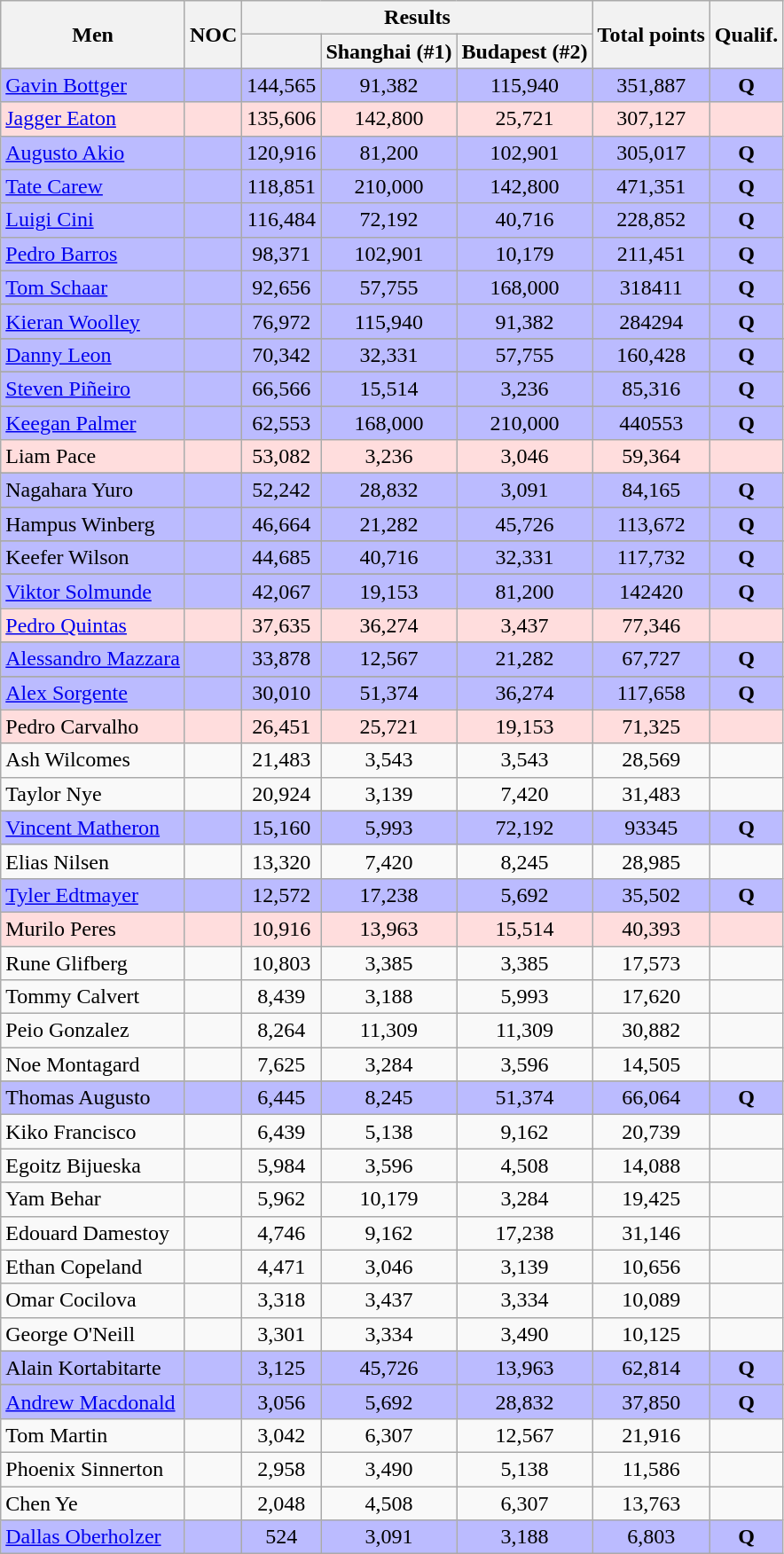<table class="wikitable sortable" style="text-align:center;">
<tr>
<th rowspan="2">Men</th>
<th rowspan="2">NOC</th>
<th colspan="3">Results</th>
<th rowspan="2">Total points</th>
<th rowspan="2">Qualif.</th>
</tr>
<tr>
<th></th>
<th>Shanghai (#1)</th>
<th>Budapest (#2)</th>
</tr>
<tr bgcolor=bbbbff>
<td style="text-align:left;"><a href='#'>Gavin Bottger</a></td>
<td align=left></td>
<td>144,565</td>
<td>91,382</td>
<td>115,940</td>
<td>351,887</td>
<td><strong>Q</strong></td>
</tr>
<tr bgcolor=ffdddd>
<td style="text-align:left;"><a href='#'>Jagger Eaton</a></td>
<td align=left></td>
<td>135,606</td>
<td>142,800</td>
<td>25,721</td>
<td>307,127</td>
<td></td>
</tr>
<tr bgcolor=bbbbff>
<td style="text-align:left;"><a href='#'>Augusto Akio</a></td>
<td align=left></td>
<td>120,916</td>
<td>81,200</td>
<td>102,901</td>
<td>305,017</td>
<td><strong>Q</strong></td>
</tr>
<tr bgcolor=bbbbff>
<td style="text-align:left;"><a href='#'>Tate Carew</a></td>
<td align=left></td>
<td>118,851</td>
<td>210,000</td>
<td>142,800</td>
<td>471,351</td>
<td><strong>Q</strong></td>
</tr>
<tr bgcolor=bbbbff>
<td style="text-align:left;"><a href='#'>Luigi Cini</a></td>
<td align=left></td>
<td>116,484</td>
<td>72,192</td>
<td>40,716</td>
<td>228,852</td>
<td><strong>Q</strong></td>
</tr>
<tr bgcolor=bbbbff>
<td style="text-align:left;"><a href='#'>Pedro Barros</a></td>
<td align=left></td>
<td>98,371</td>
<td>102,901</td>
<td>10,179</td>
<td>211,451</td>
<td><strong>Q</strong></td>
</tr>
<tr bgcolor=bbbbff>
<td style="text-align:left;"><a href='#'>Tom Schaar</a></td>
<td align=left></td>
<td>92,656</td>
<td>57,755</td>
<td>168,000</td>
<td>318411</td>
<td><strong>Q</strong></td>
</tr>
<tr>
</tr>
<tr bgcolor=bbbbff>
<td style="text-align:left;"><a href='#'>Kieran Woolley</a></td>
<td align=left></td>
<td>76,972</td>
<td>115,940</td>
<td>91,382</td>
<td>284294</td>
<td><strong>Q</strong></td>
</tr>
<tr>
</tr>
<tr bgcolor=bbbbff>
<td style="text-align:left;"><a href='#'>Danny Leon</a></td>
<td align=left></td>
<td>70,342</td>
<td>32,331</td>
<td>57,755</td>
<td>160,428</td>
<td><strong>Q</strong></td>
</tr>
<tr>
</tr>
<tr bgcolor=bbbbff>
<td style="text-align:left;"><a href='#'>Steven Piñeiro</a></td>
<td align=left></td>
<td>66,566</td>
<td>15,514</td>
<td>3,236</td>
<td>85,316</td>
<td><strong>Q</strong></td>
</tr>
<tr>
</tr>
<tr bgcolor=bbbbff>
<td style="text-align:left;"><a href='#'>Keegan Palmer</a></td>
<td align=left></td>
<td>62,553</td>
<td>168,000</td>
<td>210,000</td>
<td>440553</td>
<td><strong>Q</strong></td>
</tr>
<tr bgcolor=ffdddd>
<td style="text-align:left;">Liam Pace</td>
<td align=left></td>
<td>53,082</td>
<td>3,236</td>
<td>3,046</td>
<td>59,364</td>
<td></td>
</tr>
<tr>
</tr>
<tr bgcolor=bbbbff>
<td style="text-align:left;">Nagahara Yuro</td>
<td align=left></td>
<td>52,242</td>
<td>28,832</td>
<td>3,091</td>
<td>84,165</td>
<td><strong>Q</strong></td>
</tr>
<tr>
</tr>
<tr bgcolor=bbbbff>
<td style="text-align:left;">Hampus Winberg</td>
<td align=left></td>
<td>46,664</td>
<td>21,282</td>
<td>45,726</td>
<td>113,672</td>
<td><strong>Q</strong></td>
</tr>
<tr>
</tr>
<tr bgcolor=bbbbff>
<td style="text-align:left;">Keefer Wilson</td>
<td align=left></td>
<td>44,685</td>
<td>40,716</td>
<td>32,331</td>
<td>117,732</td>
<td><strong>Q</strong></td>
</tr>
<tr>
</tr>
<tr bgcolor=bbbbff>
<td style="text-align:left;"><a href='#'>Viktor Solmunde</a></td>
<td align=left></td>
<td>42,067</td>
<td>19,153</td>
<td>81,200</td>
<td>142420</td>
<td><strong>Q</strong></td>
</tr>
<tr bgcolor=ffdddd>
<td style="text-align:left;"><a href='#'>Pedro Quintas</a></td>
<td align=left></td>
<td>37,635</td>
<td>36,274</td>
<td>3,437</td>
<td>77,346</td>
<td></td>
</tr>
<tr>
</tr>
<tr bgcolor=bbbbff>
<td style="text-align:left;"><a href='#'>Alessandro Mazzara</a></td>
<td align=left></td>
<td>33,878</td>
<td>12,567</td>
<td>21,282</td>
<td>67,727</td>
<td><strong>Q</strong></td>
</tr>
<tr>
</tr>
<tr bgcolor=bbbbff>
<td style="text-align:left;"><a href='#'>Alex Sorgente</a></td>
<td align=left></td>
<td>30,010</td>
<td>51,374</td>
<td>36,274</td>
<td>117,658</td>
<td><strong>Q</strong></td>
</tr>
<tr bgcolor=ffdddd>
<td style="text-align:left;">Pedro Carvalho</td>
<td align=left></td>
<td>26,451</td>
<td>25,721</td>
<td>19,153</td>
<td>71,325</td>
<td></td>
</tr>
<tr>
<td style="text-align:left;">Ash Wilcomes</td>
<td align=left></td>
<td>21,483</td>
<td>3,543</td>
<td>3,543</td>
<td>28,569</td>
<td></td>
</tr>
<tr>
<td style="text-align:left;">Taylor Nye</td>
<td align=left></td>
<td>20,924</td>
<td>3,139</td>
<td>7,420</td>
<td>31,483</td>
<td></td>
</tr>
<tr>
</tr>
<tr bgcolor=bbbbff>
<td style="text-align:left;"><a href='#'>Vincent Matheron</a></td>
<td align=left></td>
<td>15,160</td>
<td>5,993</td>
<td>72,192</td>
<td>93345</td>
<td><strong>Q</strong></td>
</tr>
<tr>
<td style="text-align:left;">Elias Nilsen</td>
<td align=left></td>
<td>13,320</td>
<td>7,420</td>
<td>8,245</td>
<td>28,985</td>
<td></td>
</tr>
<tr bgcolor=bbbbff>
<td style="text-align:left;"><a href='#'>Tyler Edtmayer</a></td>
<td align=left></td>
<td>12,572</td>
<td>17,238</td>
<td>5,692</td>
<td>35,502</td>
<td><strong>Q</strong></td>
</tr>
<tr bgcolor=ffdddd>
<td style="text-align:left;">Murilo Peres</td>
<td align=left></td>
<td>10,916</td>
<td>13,963</td>
<td>15,514</td>
<td>40,393</td>
<td></td>
</tr>
<tr>
<td style="text-align:left;">Rune Glifberg</td>
<td align=left></td>
<td>10,803</td>
<td>3,385</td>
<td>3,385</td>
<td>17,573</td>
<td></td>
</tr>
<tr>
<td style="text-align:left;">Tommy Calvert</td>
<td align=left></td>
<td>8,439</td>
<td>3,188</td>
<td>5,993</td>
<td>17,620</td>
<td></td>
</tr>
<tr>
<td style="text-align:left;">Peio Gonzalez</td>
<td align=left></td>
<td>8,264</td>
<td>11,309</td>
<td>11,309</td>
<td>30,882</td>
<td></td>
</tr>
<tr>
<td style="text-align:left;">Noe Montagard</td>
<td align=left></td>
<td>7,625</td>
<td>3,284</td>
<td>3,596</td>
<td>14,505</td>
<td></td>
</tr>
<tr>
</tr>
<tr bgcolor=bbbbff>
<td style="text-align:left;">Thomas Augusto</td>
<td align=left></td>
<td>6,445</td>
<td>8,245</td>
<td>51,374</td>
<td>66,064</td>
<td><strong>Q</strong></td>
</tr>
<tr>
<td style="text-align:left;">Kiko Francisco</td>
<td align=left></td>
<td>6,439</td>
<td>5,138</td>
<td>9,162</td>
<td>20,739</td>
<td></td>
</tr>
<tr>
<td style="text-align:left;">Egoitz Bijueska</td>
<td align=left></td>
<td>5,984</td>
<td>3,596</td>
<td>4,508</td>
<td>14,088</td>
<td></td>
</tr>
<tr>
<td style="text-align:left;">Yam Behar</td>
<td align=left></td>
<td>5,962</td>
<td>10,179</td>
<td>3,284</td>
<td>19,425</td>
<td></td>
</tr>
<tr>
<td style="text-align:left;">Edouard Damestoy</td>
<td align=left></td>
<td>4,746</td>
<td>9,162</td>
<td>17,238</td>
<td>31,146</td>
<td></td>
</tr>
<tr>
<td style="text-align:left;">Ethan Copeland</td>
<td align=left></td>
<td>4,471</td>
<td>3,046</td>
<td>3,139</td>
<td>10,656</td>
<td></td>
</tr>
<tr>
<td style="text-align:left;">Omar Cocilova</td>
<td align=left></td>
<td>3,318</td>
<td>3,437</td>
<td>3,334</td>
<td>10,089</td>
<td></td>
</tr>
<tr>
<td style="text-align:left;">George O'Neill</td>
<td align=left></td>
<td>3,301</td>
<td>3,334</td>
<td>3,490</td>
<td>10,125</td>
<td></td>
</tr>
<tr>
</tr>
<tr bgcolor=bbbbff>
<td style="text-align:left;">Alain Kortabitarte</td>
<td align=left></td>
<td>3,125</td>
<td>45,726</td>
<td>13,963</td>
<td>62,814</td>
<td><strong>Q</strong></td>
</tr>
<tr>
</tr>
<tr bgcolor=bbbbff>
<td style="text-align:left;"><a href='#'>Andrew Macdonald</a></td>
<td align=left></td>
<td>3,056</td>
<td>5,692</td>
<td>28,832</td>
<td>37,850</td>
<td><strong>Q</strong></td>
</tr>
<tr>
<td style="text-align:left;">Tom Martin</td>
<td align=left></td>
<td>3,042</td>
<td>6,307</td>
<td>12,567</td>
<td>21,916</td>
<td></td>
</tr>
<tr>
<td style="text-align:left;">Phoenix Sinnerton</td>
<td align=left></td>
<td>2,958</td>
<td>3,490</td>
<td>5,138</td>
<td>11,586</td>
<td></td>
</tr>
<tr>
<td style="text-align:left;">Chen Ye</td>
<td align=left></td>
<td>2,048</td>
<td>4,508</td>
<td>6,307</td>
<td>13,763</td>
<td></td>
</tr>
<tr bgcolor=bbbbff>
<td style="text-align:left;"><a href='#'>Dallas Oberholzer</a></td>
<td align=left></td>
<td>524</td>
<td>3,091</td>
<td>3,188</td>
<td>6,803</td>
<td><strong>Q</strong></td>
</tr>
</table>
